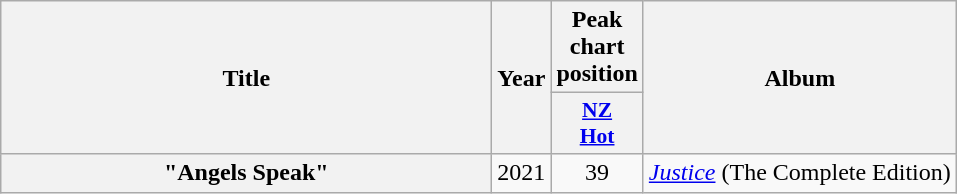<table class="wikitable plainrowheaders" style="text-align:center;">
<tr>
<th scope="col" rowspan="2" style="width:20em;">Title</th>
<th scope="col" rowspan="2" style="width:1em;">Year</th>
<th scope="col" colspan="1">Peak chart position</th>
<th scope="col" rowspan="2">Album</th>
</tr>
<tr>
<th scope="col" style="width:2.5em;font-size:90%;"><a href='#'>NZ<br>Hot</a><br></th>
</tr>
<tr>
<th scope="row">"Angels Speak"<br></th>
<td>2021</td>
<td>39</td>
<td><em><a href='#'>Justice</a></em> (The Complete Edition)</td>
</tr>
</table>
